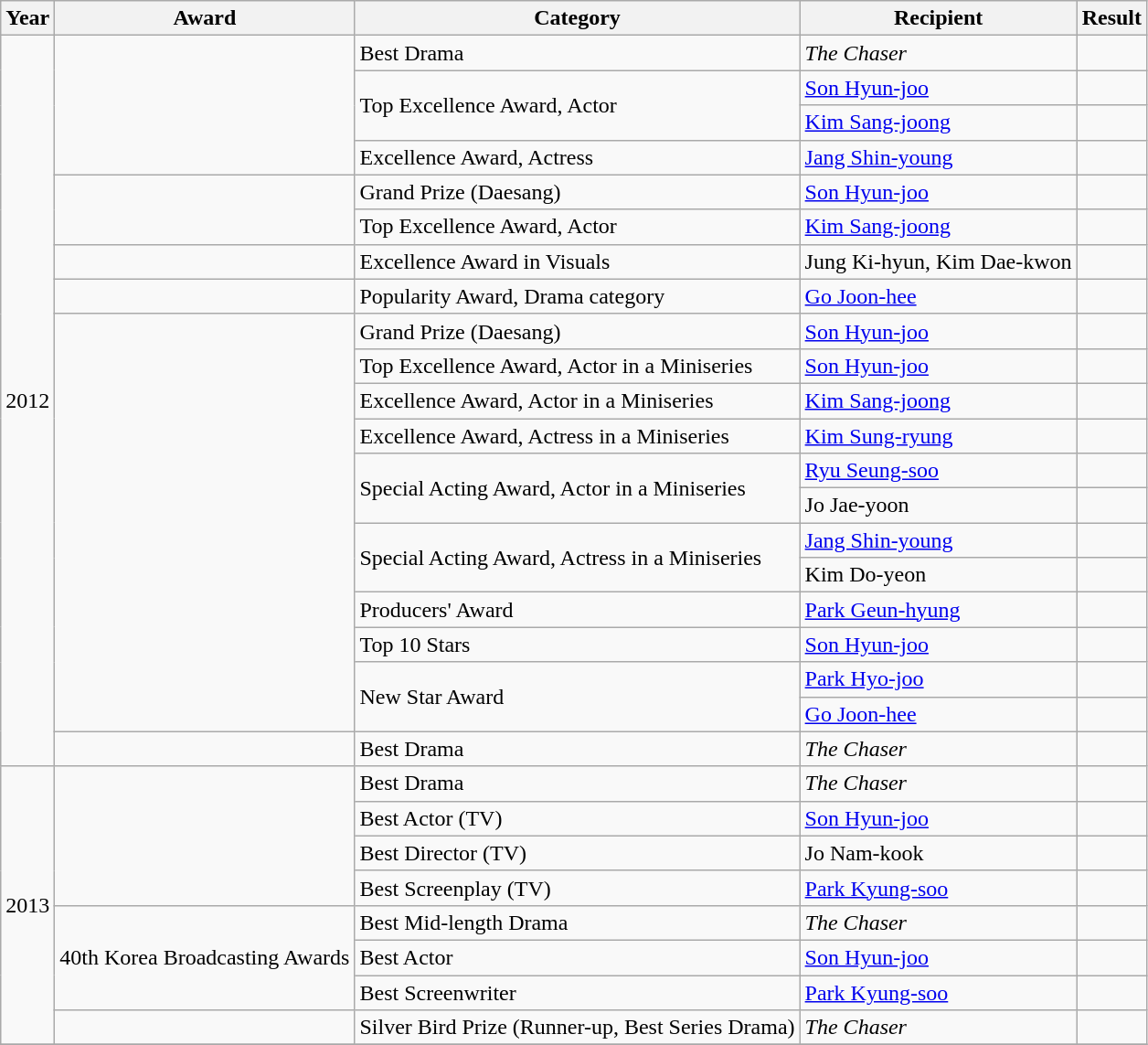<table class="wikitable">
<tr>
<th>Year</th>
<th>Award</th>
<th>Category</th>
<th>Recipient</th>
<th>Result</th>
</tr>
<tr>
<td rowspan=21>2012</td>
<td rowspan=4></td>
<td>Best Drama</td>
<td><em>The Chaser</em></td>
<td></td>
</tr>
<tr>
<td rowspan=2>Top Excellence Award, Actor</td>
<td><a href='#'>Son Hyun-joo</a></td>
<td></td>
</tr>
<tr>
<td><a href='#'>Kim Sang-joong</a></td>
<td></td>
</tr>
<tr>
<td>Excellence Award, Actress</td>
<td><a href='#'>Jang Shin-young</a></td>
<td></td>
</tr>
<tr>
<td rowspan=2></td>
<td>Grand Prize (Daesang)</td>
<td><a href='#'>Son Hyun-joo</a></td>
<td></td>
</tr>
<tr>
<td>Top Excellence Award, Actor</td>
<td><a href='#'>Kim Sang-joong</a></td>
<td></td>
</tr>
<tr>
<td></td>
<td>Excellence Award in Visuals</td>
<td>Jung Ki-hyun, Kim Dae-kwon</td>
<td></td>
</tr>
<tr>
<td></td>
<td>Popularity Award, Drama category</td>
<td><a href='#'>Go Joon-hee</a></td>
<td></td>
</tr>
<tr>
<td rowspan=12></td>
<td>Grand Prize (Daesang)</td>
<td><a href='#'>Son Hyun-joo</a></td>
<td></td>
</tr>
<tr>
<td>Top Excellence Award, Actor in a Miniseries</td>
<td><a href='#'>Son Hyun-joo</a></td>
<td></td>
</tr>
<tr>
<td>Excellence Award, Actor in a Miniseries</td>
<td><a href='#'>Kim Sang-joong</a></td>
<td></td>
</tr>
<tr>
<td>Excellence Award, Actress in a Miniseries</td>
<td><a href='#'>Kim Sung-ryung</a></td>
<td></td>
</tr>
<tr>
<td rowspan=2>Special Acting Award, Actor in a Miniseries</td>
<td><a href='#'>Ryu Seung-soo</a></td>
<td></td>
</tr>
<tr>
<td>Jo Jae-yoon</td>
<td></td>
</tr>
<tr>
<td rowspan=2>Special Acting Award, Actress in a Miniseries</td>
<td><a href='#'>Jang Shin-young</a></td>
<td></td>
</tr>
<tr>
<td>Kim Do-yeon</td>
<td></td>
</tr>
<tr>
<td>Producers' Award</td>
<td><a href='#'>Park Geun-hyung</a></td>
<td></td>
</tr>
<tr>
<td>Top 10 Stars</td>
<td><a href='#'>Son Hyun-joo</a></td>
<td></td>
</tr>
<tr>
<td rowspan=2>New Star Award</td>
<td><a href='#'>Park Hyo-joo</a></td>
<td></td>
</tr>
<tr>
<td><a href='#'>Go Joon-hee</a></td>
<td></td>
</tr>
<tr>
<td></td>
<td>Best Drama</td>
<td><em>The Chaser</em></td>
<td></td>
</tr>
<tr>
<td rowspan=8>2013</td>
<td rowspan=4></td>
<td>Best Drama</td>
<td><em>The Chaser</em></td>
<td></td>
</tr>
<tr>
<td>Best Actor (TV)</td>
<td><a href='#'>Son Hyun-joo</a></td>
<td></td>
</tr>
<tr>
<td>Best Director (TV)</td>
<td>Jo Nam-kook</td>
<td></td>
</tr>
<tr>
<td>Best Screenplay (TV)</td>
<td><a href='#'>Park Kyung-soo</a></td>
<td></td>
</tr>
<tr>
<td rowspan=3 style="text-align:center;">40th Korea Broadcasting Awards</td>
<td>Best Mid-length Drama</td>
<td><em>The Chaser</em></td>
<td></td>
</tr>
<tr>
<td>Best Actor</td>
<td><a href='#'>Son Hyun-joo</a></td>
<td></td>
</tr>
<tr>
<td>Best Screenwriter</td>
<td><a href='#'>Park Kyung-soo</a></td>
<td></td>
</tr>
<tr>
<td></td>
<td>Silver Bird Prize (Runner-up, Best Series Drama)</td>
<td><em>The Chaser</em></td>
<td></td>
</tr>
<tr>
</tr>
</table>
